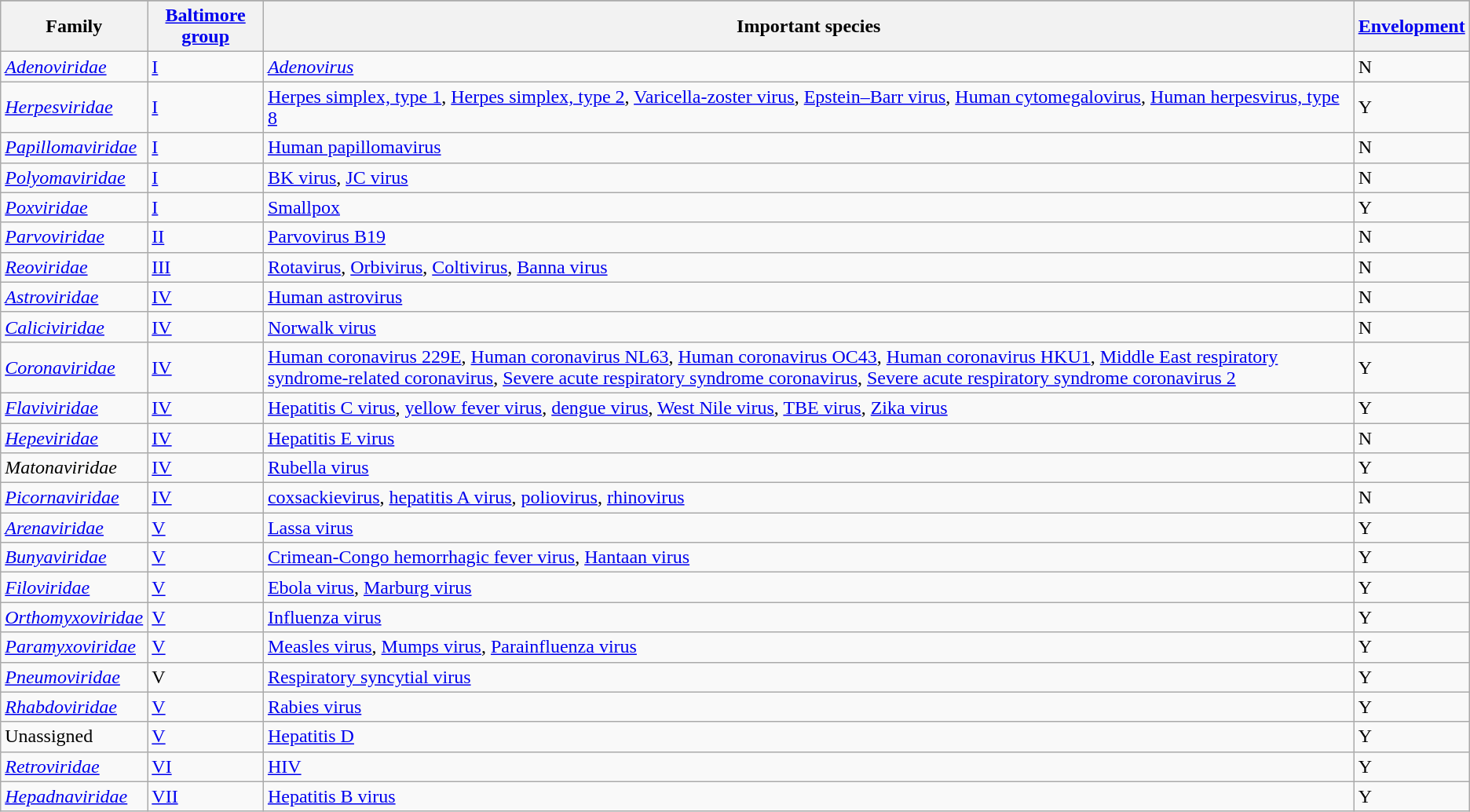<table class="wikitable sortable">
<tr>
</tr>
<tr>
<th>Family</th>
<th><a href='#'>Baltimore group</a></th>
<th>Important species</th>
<th><a href='#'>Envelopment</a></th>
</tr>
<tr>
<td><em><a href='#'>Adenoviridae</a></em></td>
<td><a href='#'>I</a></td>
<td><em><a href='#'>Adenovirus</a></em></td>
<td>N</td>
</tr>
<tr>
<td><em><a href='#'>Herpesviridae</a></em></td>
<td><a href='#'>I</a></td>
<td><a href='#'>Herpes simplex, type 1</a>, <a href='#'>Herpes simplex, type 2</a>, <a href='#'>Varicella-zoster virus</a>, <a href='#'>Epstein–Barr virus</a>, <a href='#'>Human cytomegalovirus</a>, <a href='#'>Human herpesvirus, type 8</a></td>
<td>Y</td>
</tr>
<tr>
<td><em><a href='#'>Papillomaviridae</a></em></td>
<td><a href='#'>I</a></td>
<td><a href='#'>Human papillomavirus</a></td>
<td>N</td>
</tr>
<tr>
<td><em><a href='#'>Polyomaviridae</a></em></td>
<td><a href='#'>I</a></td>
<td><a href='#'>BK virus</a>, <a href='#'>JC virus</a></td>
<td>N</td>
</tr>
<tr>
<td><em><a href='#'>Poxviridae</a></em></td>
<td><a href='#'>I</a></td>
<td><a href='#'>Smallpox</a></td>
<td>Y</td>
</tr>
<tr>
<td><em><a href='#'>Parvoviridae</a></em></td>
<td><a href='#'>II</a></td>
<td><a href='#'>Parvovirus B19</a></td>
<td>N</td>
</tr>
<tr>
<td><em><a href='#'>Reoviridae</a></em></td>
<td><a href='#'>III</a></td>
<td><a href='#'>Rotavirus</a>, <a href='#'>Orbivirus</a>, <a href='#'>Coltivirus</a>, <a href='#'>Banna virus</a></td>
<td>N</td>
</tr>
<tr>
<td><em><a href='#'>Astroviridae</a></em></td>
<td><a href='#'>IV</a></td>
<td><a href='#'>Human astrovirus</a></td>
<td>N</td>
</tr>
<tr>
<td><em><a href='#'>Caliciviridae</a></em></td>
<td><a href='#'>IV</a></td>
<td><a href='#'>Norwalk virus</a></td>
<td>N</td>
</tr>
<tr>
<td><em><a href='#'>Coronaviridae</a></em></td>
<td><a href='#'>IV</a></td>
<td><a href='#'>Human coronavirus 229E</a>, <a href='#'>Human coronavirus NL63</a>, <a href='#'>Human coronavirus OC43</a>, <a href='#'>Human coronavirus HKU1</a>, <a href='#'>Middle East respiratory syndrome-related coronavirus</a>, <a href='#'>Severe acute respiratory syndrome coronavirus</a>, <a href='#'>Severe acute respiratory syndrome coronavirus 2</a></td>
<td>Y</td>
</tr>
<tr>
<td><em><a href='#'>Flaviviridae</a></em></td>
<td><a href='#'>IV</a></td>
<td><a href='#'>Hepatitis C virus</a>, <a href='#'>yellow fever virus</a>, <a href='#'>dengue virus</a>, <a href='#'>West Nile virus</a>, <a href='#'>TBE virus</a>, <a href='#'>Zika virus</a></td>
<td>Y</td>
</tr>
<tr>
<td><em><a href='#'>Hepeviridae</a></em></td>
<td><a href='#'>IV</a></td>
<td><a href='#'>Hepatitis E virus</a></td>
<td>N</td>
</tr>
<tr>
<td><em>Matonaviridae</em></td>
<td><a href='#'>IV</a></td>
<td><a href='#'>Rubella virus</a></td>
<td>Y</td>
</tr>
<tr>
<td><em><a href='#'>Picornaviridae</a></em></td>
<td><a href='#'>IV</a></td>
<td><a href='#'>coxsackievirus</a>, <a href='#'>hepatitis A virus</a>, <a href='#'>poliovirus</a>, <a href='#'>rhinovirus</a></td>
<td>N</td>
</tr>
<tr>
<td><em><a href='#'>Arenaviridae</a></em></td>
<td><a href='#'>V</a></td>
<td><a href='#'>Lassa virus</a></td>
<td>Y</td>
</tr>
<tr>
<td><em><a href='#'>Bunyaviridae</a></em></td>
<td><a href='#'>V</a></td>
<td><a href='#'>Crimean-Congo hemorrhagic fever virus</a>, <a href='#'>Hantaan virus</a></td>
<td>Y</td>
</tr>
<tr>
<td><em><a href='#'>Filoviridae</a></em></td>
<td><a href='#'>V</a></td>
<td><a href='#'>Ebola virus</a>, <a href='#'>Marburg virus</a></td>
<td>Y</td>
</tr>
<tr>
<td><em><a href='#'>Orthomyxoviridae</a></em></td>
<td><a href='#'>V</a></td>
<td><a href='#'>Influenza virus</a></td>
<td>Y</td>
</tr>
<tr>
<td><em><a href='#'>Paramyxoviridae</a></em></td>
<td><a href='#'>V</a></td>
<td><a href='#'>Measles virus</a>, <a href='#'>Mumps virus</a>, <a href='#'>Parainfluenza virus</a></td>
<td>Y</td>
</tr>
<tr>
<td><em><a href='#'>Pneumoviridae</a></em></td>
<td>V </td>
<td><a href='#'>Respiratory syncytial virus</a></td>
<td>Y</td>
</tr>
<tr>
<td><em><a href='#'>Rhabdoviridae</a></em></td>
<td><a href='#'>V</a></td>
<td><a href='#'>Rabies virus</a></td>
<td>Y</td>
</tr>
<tr>
<td>Unassigned</td>
<td><a href='#'>V</a></td>
<td><a href='#'>Hepatitis D</a></td>
<td>Y</td>
</tr>
<tr>
<td><em><a href='#'>Retroviridae</a></em></td>
<td><a href='#'>VI</a></td>
<td><a href='#'>HIV</a></td>
<td>Y</td>
</tr>
<tr>
<td><em><a href='#'>Hepadnaviridae</a></em></td>
<td><a href='#'>VII</a></td>
<td><a href='#'>Hepatitis B virus</a></td>
<td>Y</td>
</tr>
</table>
